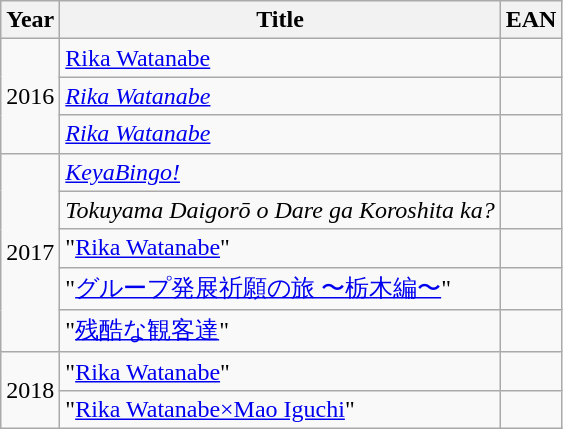<table class="wikitable">
<tr>
<th>Year</th>
<th>Title</th>
<th>EAN</th>
</tr>
<tr>
<td rowspan="3">2016</td>
<td><a href='#'>Rika Watanabe</a></td>
<td></td>
</tr>
<tr>
<td><em><a href='#'>Rika Watanabe</a></em></td>
<td></td>
</tr>
<tr>
<td><em><a href='#'>Rika Watanabe</a></em></td>
<td></td>
</tr>
<tr>
<td rowspan="5">2017</td>
<td><em><a href='#'>KeyaBingo!</a></em></td>
<td></td>
</tr>
<tr>
<td><em>Tokuyama Daigorō o Dare ga Koroshita ka?</em></td>
<td></td>
</tr>
<tr>
<td>"<a href='#'>Rika Watanabe</a>"</td>
<td></td>
</tr>
<tr>
<td>"<a href='#'>グループ発展祈願の旅 〜栃木編〜</a>"</td>
<td></td>
</tr>
<tr>
<td>"<a href='#'>残酷な観客達</a>"</td>
<td></td>
</tr>
<tr>
<td rowspan="2">2018</td>
<td>"<a href='#'>Rika Watanabe</a>"</td>
<td></td>
</tr>
<tr>
<td>"<a href='#'>Rika Watanabe×Mao Iguchi</a>"</td>
<td></td>
</tr>
</table>
